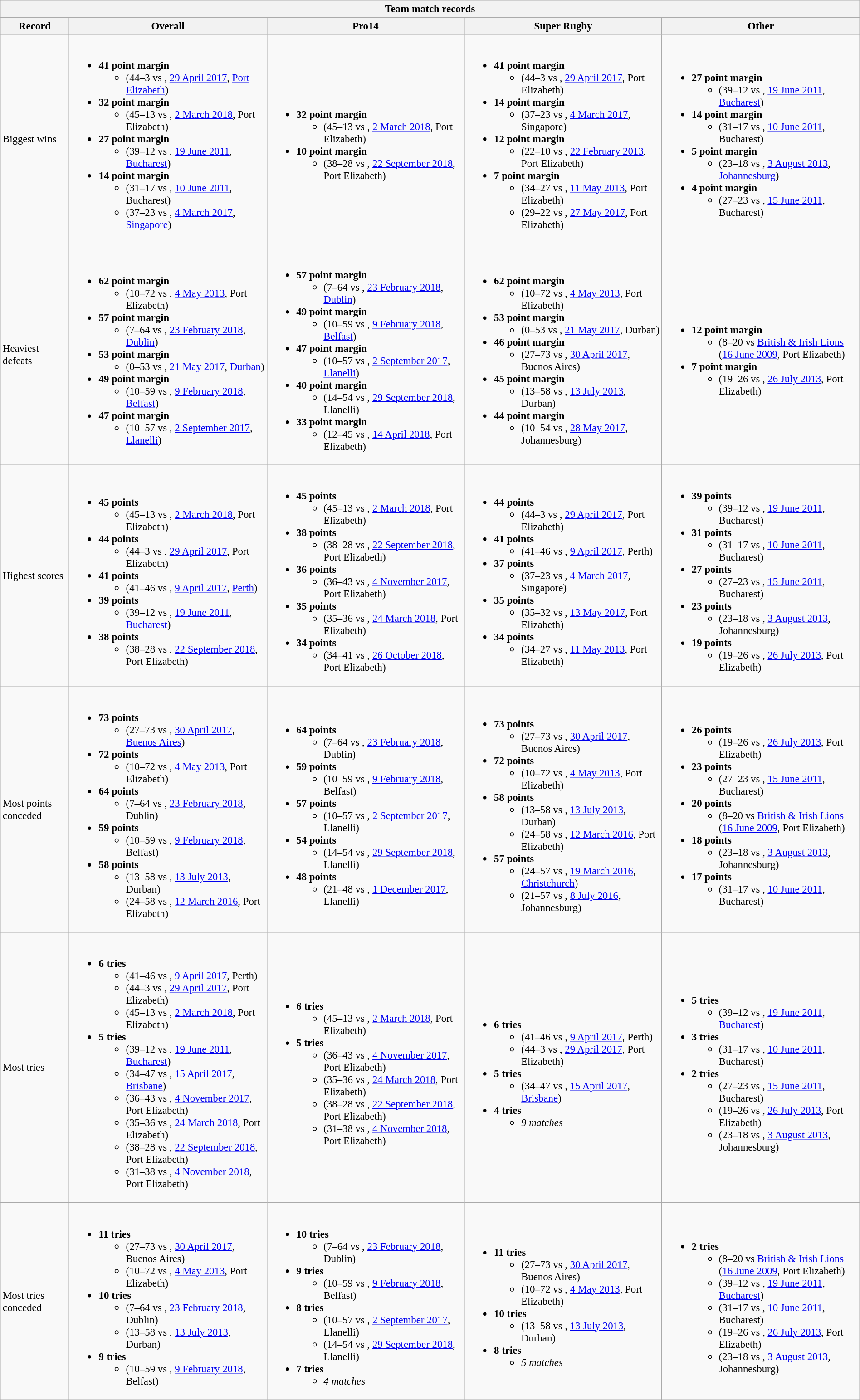<table class="wikitable" style="text-align:left; font-size:95%; width:100%;">
<tr>
<th colspan="5">Team match records</th>
</tr>
<tr>
<th style="width:8%;">Record</th>
<th style="width:23%;">Overall</th>
<th style="width:23%;">Pro14</th>
<th style="width:23%;">Super Rugby</th>
<th style="width:23%;">Other</th>
</tr>
<tr>
<td>Biggest wins</td>
<td><br><ul><li><strong>41 point margin</strong><ul><li>(44–3 vs , <a href='#'>29 April 2017</a>, <a href='#'>Port Elizabeth</a>)</li></ul></li><li><strong>32 point margin</strong><ul><li>(45–13 vs , <a href='#'>2 March 2018</a>, Port Elizabeth)</li></ul></li><li><strong>27 point margin</strong><ul><li>(39–12 vs , <a href='#'>19 June 2011</a>, <a href='#'>Bucharest</a>)</li></ul></li><li><strong>14 point margin</strong><ul><li>(31–17 vs , <a href='#'>10 June 2011</a>, Bucharest)</li><li>(37–23 vs , <a href='#'>4 March 2017</a>, <a href='#'>Singapore</a>)</li></ul></li></ul></td>
<td><br><ul><li><strong>32 point margin</strong><ul><li>(45–13 vs , <a href='#'>2 March 2018</a>, Port Elizabeth)</li></ul></li><li><strong>10 point margin</strong><ul><li>(38–28 vs , <a href='#'>22 September 2018</a>, Port Elizabeth)</li></ul></li></ul></td>
<td><br><ul><li><strong>41 point margin</strong><ul><li>(44–3 vs , <a href='#'>29 April 2017</a>, Port Elizabeth)</li></ul></li><li><strong>14 point margin</strong><ul><li>(37–23 vs , <a href='#'>4 March 2017</a>, Singapore)</li></ul></li><li><strong>12 point margin</strong><ul><li>(22–10 vs , <a href='#'>22 February 2013</a>, Port Elizabeth)</li></ul></li><li><strong>7 point margin</strong><ul><li>(34–27 vs , <a href='#'>11 May 2013</a>, Port Elizabeth)</li><li>(29–22 vs , <a href='#'>27 May 2017</a>, Port Elizabeth)</li></ul></li></ul></td>
<td><br><ul><li><strong>27 point margin</strong><ul><li>(39–12 vs , <a href='#'>19 June 2011</a>, <a href='#'>Bucharest</a>)</li></ul></li><li><strong>14 point margin</strong><ul><li>(31–17 vs , <a href='#'>10 June 2011</a>, Bucharest)</li></ul></li><li><strong>5 point margin</strong><ul><li>(23–18 vs , <a href='#'>3 August 2013</a>, <a href='#'>Johannesburg</a>)</li></ul></li><li><strong>4 point margin</strong><ul><li>(27–23 vs , <a href='#'>15 June 2011</a>, Bucharest)</li></ul></li></ul></td>
</tr>
<tr>
<td>Heaviest defeats</td>
<td><br><ul><li><strong>62 point margin</strong><ul><li>(10–72 vs , <a href='#'>4 May 2013</a>, Port Elizabeth)</li></ul></li><li><strong>57 point margin</strong><ul><li>(7–64 vs , <a href='#'>23 February 2018</a>, <a href='#'>Dublin</a>)</li></ul></li><li><strong>53 point margin</strong><ul><li>(0–53 vs , <a href='#'>21 May 2017</a>, <a href='#'>Durban</a>)</li></ul></li><li><strong>49 point margin</strong><ul><li>(10–59 vs , <a href='#'>9 February 2018</a>, <a href='#'>Belfast</a>)</li></ul></li><li><strong>47 point margin</strong><ul><li>(10–57 vs , <a href='#'>2 September 2017</a>, <a href='#'>Llanelli</a>)</li></ul></li></ul></td>
<td><br><ul><li><strong>57 point margin</strong><ul><li>(7–64 vs , <a href='#'>23 February 2018</a>, <a href='#'>Dublin</a>)</li></ul></li><li><strong>49 point margin</strong><ul><li>(10–59 vs , <a href='#'>9 February 2018</a>, <a href='#'>Belfast</a>)</li></ul></li><li><strong>47 point margin</strong><ul><li>(10–57 vs , <a href='#'>2 September 2017</a>, <a href='#'>Llanelli</a>)</li></ul></li><li><strong>40 point margin</strong><ul><li>(14–54 vs , <a href='#'>29 September 2018</a>, Llanelli)</li></ul></li><li><strong>33 point margin</strong><ul><li>(12–45 vs , <a href='#'>14 April 2018</a>, Port Elizabeth)</li></ul></li></ul></td>
<td><br><ul><li><strong>62 point margin</strong><ul><li>(10–72 vs , <a href='#'>4 May 2013</a>, Port Elizabeth)</li></ul></li><li><strong>53 point margin</strong><ul><li>(0–53 vs , <a href='#'>21 May 2017</a>, Durban)</li></ul></li><li><strong>46 point margin</strong><ul><li>(27–73 vs , <a href='#'>30 April 2017</a>, Buenos Aires)</li></ul></li><li><strong>45 point margin</strong><ul><li>(13–58 vs , <a href='#'>13 July 2013</a>, Durban)</li></ul></li><li><strong>44 point margin</strong><ul><li>(10–54 vs , <a href='#'>28 May 2017</a>, Johannesburg)</li></ul></li></ul></td>
<td><br><ul><li><strong>12 point margin</strong><ul><li>(8–20 vs <a href='#'>British & Irish Lions</a> (<a href='#'>16 June 2009</a>, Port Elizabeth)</li></ul></li><li><strong>7 point margin</strong><ul><li>(19–26 vs , <a href='#'>26 July 2013</a>, Port Elizabeth)</li></ul></li></ul></td>
</tr>
<tr>
<td>Highest scores</td>
<td><br><ul><li><strong>45 points</strong><ul><li>(45–13 vs , <a href='#'>2 March 2018</a>, Port Elizabeth)</li></ul></li><li><strong>44 points</strong><ul><li>(44–3 vs , <a href='#'>29 April 2017</a>, Port Elizabeth)</li></ul></li><li><strong>41 points</strong><ul><li>(41–46 vs , <a href='#'>9 April 2017</a>, <a href='#'>Perth</a>)</li></ul></li><li><strong>39 points</strong><ul><li>(39–12 vs , <a href='#'>19 June 2011</a>, <a href='#'>Bucharest</a>)</li></ul></li><li><strong>38 points</strong><ul><li>(38–28 vs , <a href='#'>22 September 2018</a>, Port Elizabeth)</li></ul></li></ul></td>
<td><br><ul><li><strong>45 points</strong><ul><li>(45–13 vs , <a href='#'>2 March 2018</a>, Port Elizabeth)</li></ul></li><li><strong>38 points</strong><ul><li>(38–28 vs , <a href='#'>22 September 2018</a>, Port Elizabeth)</li></ul></li><li><strong>36 points</strong><ul><li>(36–43 vs , <a href='#'>4 November 2017</a>, Port Elizabeth)</li></ul></li><li><strong>35 points</strong><ul><li>(35–36 vs , <a href='#'>24 March 2018</a>, Port Elizabeth)</li></ul></li><li><strong>34 points</strong><ul><li>(34–41 vs , <a href='#'>26 October 2018</a>, Port Elizabeth)</li></ul></li></ul></td>
<td><br><ul><li><strong>44 points</strong><ul><li>(44–3 vs , <a href='#'>29 April 2017</a>, Port Elizabeth)</li></ul></li><li><strong>41 points</strong><ul><li>(41–46 vs , <a href='#'>9 April 2017</a>, Perth)</li></ul></li><li><strong>37 points</strong><ul><li>(37–23 vs , <a href='#'>4 March 2017</a>, Singapore)</li></ul></li><li><strong>35 points</strong><ul><li>(35–32 vs , <a href='#'>13 May 2017</a>, Port Elizabeth)</li></ul></li><li><strong>34 points</strong><ul><li>(34–27 vs , <a href='#'>11 May 2013</a>, Port Elizabeth)</li></ul></li></ul></td>
<td><br><ul><li><strong>39 points</strong><ul><li>(39–12 vs , <a href='#'>19 June 2011</a>, Bucharest)</li></ul></li><li><strong>31 points</strong><ul><li>(31–17 vs , <a href='#'>10 June 2011</a>, Bucharest)</li></ul></li><li><strong>27 points</strong><ul><li>(27–23 vs , <a href='#'>15 June 2011</a>, Bucharest)</li></ul></li><li><strong>23 points</strong><ul><li>(23–18 vs , <a href='#'>3 August 2013</a>, Johannesburg)</li></ul></li><li><strong>19 points</strong><ul><li>(19–26 vs , <a href='#'>26 July 2013</a>, Port Elizabeth)</li></ul></li></ul></td>
</tr>
<tr>
<td>Most points conceded</td>
<td><br><ul><li><strong>73 points</strong><ul><li>(27–73 vs , <a href='#'>30 April 2017</a>, <a href='#'>Buenos Aires</a>)</li></ul></li><li><strong>72 points</strong><ul><li>(10–72 vs , <a href='#'>4 May 2013</a>, Port Elizabeth)</li></ul></li><li><strong>64 points</strong><ul><li>(7–64 vs , <a href='#'>23 February 2018</a>, Dublin)</li></ul></li><li><strong>59 points</strong><ul><li>(10–59 vs , <a href='#'>9 February 2018</a>, Belfast)</li></ul></li><li><strong>58 points</strong><ul><li>(13–58 vs , <a href='#'>13 July 2013</a>, Durban)</li><li>(24–58 vs , <a href='#'>12 March 2016</a>, Port Elizabeth)</li></ul></li></ul></td>
<td><br><ul><li><strong>64 points</strong><ul><li>(7–64 vs , <a href='#'>23 February 2018</a>, Dublin)</li></ul></li><li><strong>59 points</strong><ul><li>(10–59 vs , <a href='#'>9 February 2018</a>, Belfast)</li></ul></li><li><strong>57 points</strong><ul><li>(10–57 vs , <a href='#'>2 September 2017</a>, Llanelli)</li></ul></li><li><strong>54 points</strong><ul><li>(14–54 vs , <a href='#'>29 September 2018</a>, Llanelli)</li></ul></li><li><strong>48 points</strong><ul><li>(21–48 vs , <a href='#'>1 December 2017</a>, Llanelli)</li></ul></li></ul></td>
<td><br><ul><li><strong>73 points</strong><ul><li>(27–73 vs , <a href='#'>30 April 2017</a>, Buenos Aires)</li></ul></li><li><strong>72 points</strong><ul><li>(10–72 vs , <a href='#'>4 May 2013</a>, Port Elizabeth)</li></ul></li><li><strong>58 points</strong><ul><li>(13–58 vs , <a href='#'>13 July 2013</a>, Durban)</li><li>(24–58 vs , <a href='#'>12 March 2016</a>, Port Elizabeth)</li></ul></li><li><strong>57 points</strong><ul><li>(24–57 vs , <a href='#'>19 March 2016</a>, <a href='#'>Christchurch</a>)</li><li>(21–57 vs , <a href='#'>8 July 2016</a>, Johannesburg)</li></ul></li></ul></td>
<td><br><ul><li><strong>26 points</strong><ul><li>(19–26 vs , <a href='#'>26 July 2013</a>, Port Elizabeth)</li></ul></li><li><strong>23 points</strong><ul><li>(27–23 vs , <a href='#'>15 June 2011</a>, Bucharest)</li></ul></li><li><strong>20 points</strong><ul><li>(8–20 vs <a href='#'>British & Irish Lions</a> (<a href='#'>16 June 2009</a>, Port Elizabeth)</li></ul></li><li><strong>18 points</strong><ul><li>(23–18 vs , <a href='#'>3 August 2013</a>, Johannesburg)</li></ul></li><li><strong>17 points</strong><ul><li>(31–17 vs , <a href='#'>10 June 2011</a>, Bucharest)</li></ul></li></ul></td>
</tr>
<tr>
<td>Most tries</td>
<td><br><ul><li><strong>6 tries</strong><ul><li>(41–46 vs , <a href='#'>9 April 2017</a>, Perth)</li><li>(44–3 vs , <a href='#'>29 April 2017</a>, Port Elizabeth)</li><li>(45–13 vs , <a href='#'>2 March 2018</a>, Port Elizabeth)</li></ul></li><li><strong>5 tries</strong><ul><li>(39–12 vs , <a href='#'>19 June 2011</a>, <a href='#'>Bucharest</a>)</li><li>(34–47 vs , <a href='#'>15 April 2017</a>, <a href='#'>Brisbane</a>)</li><li>(36–43 vs , <a href='#'>4 November 2017</a>, Port Elizabeth)</li><li>(35–36 vs , <a href='#'>24 March 2018</a>, Port Elizabeth)</li><li>(38–28 vs , <a href='#'>22 September 2018</a>, Port Elizabeth)</li><li>(31–38 vs , <a href='#'>4 November 2018</a>, Port Elizabeth)</li></ul></li></ul></td>
<td><br><ul><li><strong>6 tries</strong><ul><li>(45–13 vs , <a href='#'>2 March 2018</a>, Port Elizabeth)</li></ul></li><li><strong>5 tries</strong><ul><li>(36–43 vs , <a href='#'>4 November 2017</a>, Port Elizabeth)</li><li>(35–36 vs , <a href='#'>24 March 2018</a>, Port Elizabeth)</li><li>(38–28 vs , <a href='#'>22 September 2018</a>, Port Elizabeth)</li><li>(31–38 vs , <a href='#'>4 November 2018</a>, Port Elizabeth)</li></ul></li></ul></td>
<td><br><ul><li><strong>6 tries</strong><ul><li>(41–46 vs , <a href='#'>9 April 2017</a>, Perth)</li><li>(44–3 vs , <a href='#'>29 April 2017</a>, Port Elizabeth)</li></ul></li><li><strong>5 tries</strong><ul><li>(34–47 vs , <a href='#'>15 April 2017</a>, <a href='#'>Brisbane</a>)</li></ul></li><li><strong>4 tries</strong><ul><li><em>9 matches</em></li></ul></li></ul></td>
<td><br><ul><li><strong>5 tries</strong><ul><li>(39–12 vs , <a href='#'>19 June 2011</a>, <a href='#'>Bucharest</a>)</li></ul></li><li><strong>3 tries</strong><ul><li>(31–17 vs , <a href='#'>10 June 2011</a>, Bucharest)</li></ul></li><li><strong>2 tries</strong><ul><li>(27–23 vs , <a href='#'>15 June 2011</a>, Bucharest)</li><li>(19–26 vs , <a href='#'>26 July 2013</a>, Port Elizabeth)</li><li>(23–18 vs , <a href='#'>3 August 2013</a>, Johannesburg)</li></ul></li></ul></td>
</tr>
<tr>
<td>Most tries conceded</td>
<td><br><ul><li><strong>11 tries</strong><ul><li>(27–73 vs , <a href='#'>30 April 2017</a>, Buenos Aires)</li><li>(10–72 vs , <a href='#'>4 May 2013</a>, Port Elizabeth)</li></ul></li><li><strong>10 tries</strong><ul><li>(7–64 vs , <a href='#'>23 February 2018</a>, Dublin)</li><li>(13–58 vs , <a href='#'>13 July 2013</a>, Durban)</li></ul></li><li><strong>9 tries</strong><ul><li>(10–59 vs , <a href='#'>9 February 2018</a>, Belfast)</li></ul></li></ul></td>
<td><br><ul><li><strong>10 tries</strong><ul><li>(7–64 vs , <a href='#'>23 February 2018</a>, Dublin)</li></ul></li><li><strong>9 tries</strong><ul><li>(10–59 vs , <a href='#'>9 February 2018</a>, Belfast)</li></ul></li><li><strong>8 tries</strong><ul><li>(10–57 vs , <a href='#'>2 September 2017</a>, Llanelli)</li><li>(14–54 vs , <a href='#'>29 September 2018</a>, Llanelli)</li></ul></li><li><strong>7 tries</strong><ul><li><em>4 matches</em></li></ul></li></ul></td>
<td><br><ul><li><strong>11 tries</strong><ul><li>(27–73 vs , <a href='#'>30 April 2017</a>, Buenos Aires)</li><li>(10–72 vs , <a href='#'>4 May 2013</a>, Port Elizabeth)</li></ul></li><li><strong>10 tries</strong><ul><li>(13–58 vs , <a href='#'>13 July 2013</a>, Durban)</li></ul></li><li><strong>8 tries</strong><ul><li><em>5 matches</em></li></ul></li></ul></td>
<td><br><ul><li><strong>2 tries</strong><ul><li>(8–20 vs <a href='#'>British & Irish Lions</a> (<a href='#'>16 June 2009</a>, Port Elizabeth)</li><li>(39–12 vs , <a href='#'>19 June 2011</a>, <a href='#'>Bucharest</a>)</li><li>(31–17 vs , <a href='#'>10 June 2011</a>, Bucharest)</li><li>(19–26 vs , <a href='#'>26 July 2013</a>, Port Elizabeth)</li><li>(23–18 vs , <a href='#'>3 August 2013</a>, Johannesburg)</li></ul></li></ul></td>
</tr>
</table>
